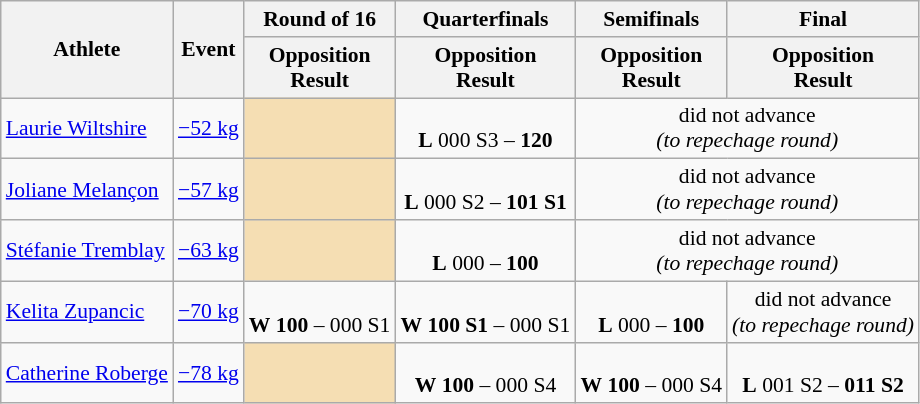<table class="wikitable" style="font-size:90%">
<tr>
<th rowspan="2">Athlete</th>
<th rowspan="2">Event</th>
<th>Round of 16</th>
<th>Quarterfinals</th>
<th>Semifinals</th>
<th>Final</th>
</tr>
<tr>
<th>Opposition<br>Result</th>
<th>Opposition<br>Result</th>
<th>Opposition<br>Result</th>
<th>Opposition<br>Result</th>
</tr>
<tr>
<td><a href='#'>Laurie Wiltshire</a></td>
<td><a href='#'>−52 kg</a></td>
<td align="center" bgcolor=wheat></td>
<td align=center><br><strong>L</strong> 000 S3 – <strong>120</strong></td>
<td align=center colspan="5">did not advance<br><em>(to repechage round)</em></td>
</tr>
<tr>
<td><a href='#'>Joliane Melançon</a></td>
<td><a href='#'>−57 kg</a></td>
<td align="center" bgcolor=wheat></td>
<td align=center><br><strong>L</strong> 000 S2 – <strong>101 S1</strong></td>
<td align=center colspan="5">did not advance<br><em>(to repechage round)</em></td>
</tr>
<tr>
<td><a href='#'>Stéfanie Tremblay</a></td>
<td><a href='#'>−63 kg</a></td>
<td align="center" bgcolor=wheat></td>
<td align=center><br><strong>L</strong> 000 – <strong>100</strong></td>
<td align=center colspan="5">did not advance<br><em>(to repechage round)</em></td>
</tr>
<tr>
<td><a href='#'>Kelita Zupancic</a></td>
<td><a href='#'>−70 kg</a></td>
<td align=center><br><strong>W</strong> <strong>100</strong> – 000 S1</td>
<td align=center><br><strong>W</strong> <strong>100 S1</strong> – 000 S1</td>
<td align=center><br><strong>L</strong> 000 – <strong>100</strong></td>
<td align=center colspan="5">did not advance<br><em>(to repechage round)</em></td>
</tr>
<tr>
<td><a href='#'>Catherine Roberge</a></td>
<td><a href='#'>−78 kg</a></td>
<td align="center" bgcolor=wheat></td>
<td align=center><br><strong>W</strong> <strong>100</strong> – 000 S4</td>
<td align=center><br><strong>W</strong> <strong>100</strong> – 000 S4</td>
<td align=center><br><strong>L</strong> 001 S2 – <strong>011 S2</strong><br></td>
</tr>
</table>
